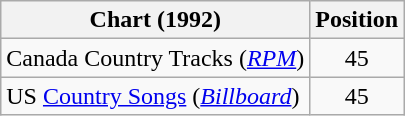<table class="wikitable sortable">
<tr>
<th scope="col">Chart (1992)</th>
<th scope="col">Position</th>
</tr>
<tr>
<td>Canada Country Tracks (<em><a href='#'>RPM</a></em>)</td>
<td align="center">45</td>
</tr>
<tr>
<td>US <a href='#'>Country Songs</a> (<em><a href='#'>Billboard</a></em>)</td>
<td align="center">45</td>
</tr>
</table>
